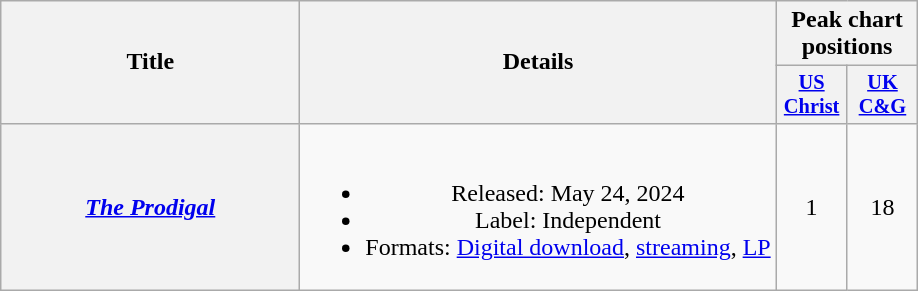<table class="wikitable plainrowheaders" style="text-align:center;">
<tr>
<th scope="col" rowspan="2" style="width:12em;">Title</th>
<th scope="col" rowspan="2">Details</th>
<th scope="col" colspan="2">Peak chart positions</th>
</tr>
<tr>
<th scope="col" style="width:3em;font-size:85%;"><a href='#'>US<br>Christ</a><br></th>
<th scope="col" style="width:3em;font-size:85%;"><a href='#'>UK<br>C&G</a><br></th>
</tr>
<tr>
<th scope="row"><em><a href='#'>The Prodigal</a></em></th>
<td><br><ul><li>Released: May 24, 2024</li><li>Label: Independent</li><li>Formats: <a href='#'>Digital download</a>, <a href='#'>streaming</a>, <a href='#'>LP</a></li></ul></td>
<td>1</td>
<td>18</td>
</tr>
</table>
